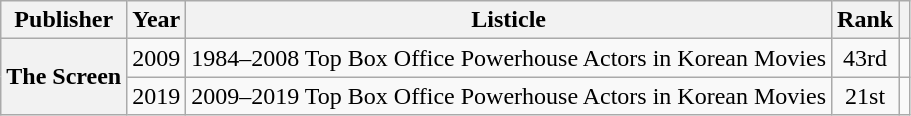<table class="wikitable plainrowheaders sortable" style="margin-right: 0;">
<tr>
<th scope="col">Publisher</th>
<th scope="col">Year</th>
<th scope="col">Listicle</th>
<th scope="col">Rank</th>
<th scope="col" class="unsortable"></th>
</tr>
<tr>
<th rowspan="2" scope="row">The Screen</th>
<td>2009</td>
<td>1984–2008 Top Box Office Powerhouse Actors in Korean Movies</td>
<td style="text-align:center">43rd</td>
<td></td>
</tr>
<tr>
<td>2019</td>
<td>2009–2019 Top Box Office Powerhouse Actors in Korean Movies</td>
<td style="text-align:center">21st</td>
<td></td>
</tr>
</table>
